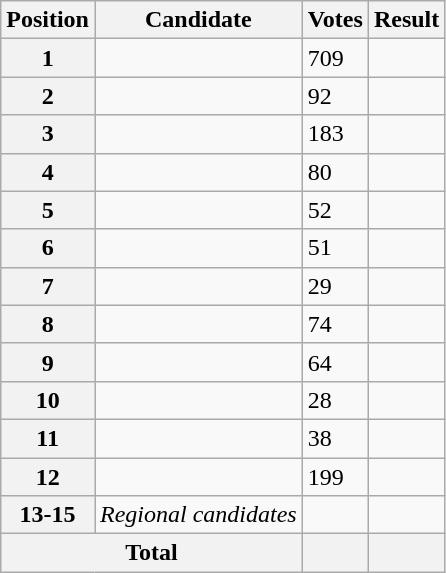<table class="wikitable sortable col3right">
<tr>
<th scope="col">Position</th>
<th scope="col">Candidate</th>
<th scope="col">Votes</th>
<th scope="col">Result</th>
</tr>
<tr>
<th scope="row">1</th>
<td></td>
<td>709</td>
<td></td>
</tr>
<tr>
<th scope="row">2</th>
<td></td>
<td>92</td>
<td></td>
</tr>
<tr>
<th scope="row">3</th>
<td></td>
<td>183</td>
<td></td>
</tr>
<tr>
<th scope="row">4</th>
<td></td>
<td>80</td>
<td></td>
</tr>
<tr>
<th scope="row">5</th>
<td></td>
<td>52</td>
<td></td>
</tr>
<tr>
<th scope="row">6</th>
<td></td>
<td>51</td>
<td></td>
</tr>
<tr>
<th scope="row">7</th>
<td></td>
<td>29</td>
<td></td>
</tr>
<tr>
<th scope="row">8</th>
<td></td>
<td>74</td>
<td></td>
</tr>
<tr>
<th scope="row">9</th>
<td></td>
<td>64</td>
<td></td>
</tr>
<tr>
<th scope="row">10</th>
<td></td>
<td>28</td>
<td></td>
</tr>
<tr>
<th scope="row">11</th>
<td></td>
<td>38</td>
<td></td>
</tr>
<tr>
<th scope="row">12</th>
<td></td>
<td>199</td>
<td></td>
</tr>
<tr>
<th scope="row">13-15</th>
<td><em>Regional candidates</em></td>
<td></td>
<td></td>
</tr>
<tr class="sortbottom">
<th scope="row" colspan="2">Total</th>
<th></th>
<th></th>
</tr>
</table>
